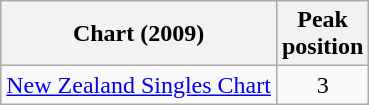<table class="wikitable sortable">
<tr>
<th align="left">Chart (2009)</th>
<th align="left">Peak<br>position</th>
</tr>
<tr>
<td align="left"><a href='#'>New Zealand Singles Chart</a></td>
<td style="text-align:center;">3</td>
</tr>
</table>
